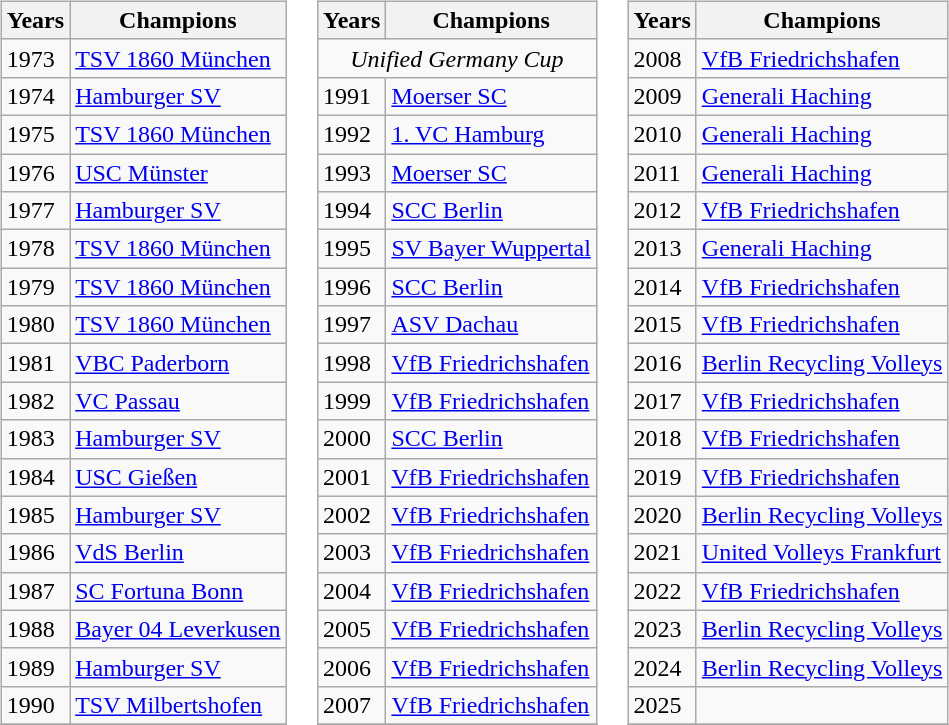<table>
<tr>
<td valign="top"><br><table class="wikitable"">
<tr>
<th>Years</th>
<th>Champions</th>
</tr>
<tr>
<td>1973</td>
<td><a href='#'>TSV 1860 München</a></td>
</tr>
<tr>
<td>1974</td>
<td><a href='#'>Hamburger SV</a></td>
</tr>
<tr>
<td>1975</td>
<td><a href='#'>TSV 1860 München</a></td>
</tr>
<tr>
<td>1976</td>
<td><a href='#'>USC Münster</a></td>
</tr>
<tr>
<td>1977</td>
<td><a href='#'>Hamburger SV</a></td>
</tr>
<tr>
<td>1978</td>
<td><a href='#'>TSV 1860 München</a></td>
</tr>
<tr>
<td>1979</td>
<td><a href='#'>TSV 1860 München</a></td>
</tr>
<tr>
<td>1980</td>
<td><a href='#'>TSV 1860 München</a></td>
</tr>
<tr>
<td>1981</td>
<td><a href='#'>VBC Paderborn</a></td>
</tr>
<tr>
<td>1982</td>
<td><a href='#'>VC Passau</a></td>
</tr>
<tr>
<td>1983</td>
<td><a href='#'>Hamburger SV</a></td>
</tr>
<tr>
<td>1984</td>
<td><a href='#'>USC Gießen</a></td>
</tr>
<tr>
<td>1985</td>
<td><a href='#'>Hamburger SV</a></td>
</tr>
<tr>
<td>1986</td>
<td><a href='#'>VdS Berlin</a></td>
</tr>
<tr>
<td>1987</td>
<td><a href='#'>SC Fortuna Bonn</a></td>
</tr>
<tr>
<td>1988</td>
<td><a href='#'>Bayer 04 Leverkusen</a></td>
</tr>
<tr>
<td>1989</td>
<td><a href='#'>Hamburger SV</a></td>
</tr>
<tr>
<td>1990</td>
<td><a href='#'>TSV Milbertshofen</a></td>
</tr>
<tr>
</tr>
</table>
</td>
<td valign="top"><br><table class="wikitable">
<tr>
<th>Years</th>
<th>Champions</th>
</tr>
<tr>
<td colspan="3" align="center"><em>Unified Germany Cup</em></td>
</tr>
<tr>
<td>1991</td>
<td><a href='#'>Moerser SC</a></td>
</tr>
<tr>
<td>1992</td>
<td><a href='#'>1. VC Hamburg</a></td>
</tr>
<tr>
<td>1993</td>
<td><a href='#'>Moerser SC</a></td>
</tr>
<tr>
<td>1994</td>
<td><a href='#'>SCC Berlin</a></td>
</tr>
<tr>
<td>1995</td>
<td><a href='#'>SV Bayer Wuppertal</a></td>
</tr>
<tr>
<td>1996</td>
<td><a href='#'>SCC Berlin</a></td>
</tr>
<tr>
<td>1997</td>
<td><a href='#'>ASV Dachau</a></td>
</tr>
<tr>
<td>1998</td>
<td><a href='#'>VfB Friedrichshafen</a></td>
</tr>
<tr>
<td>1999</td>
<td><a href='#'>VfB Friedrichshafen</a></td>
</tr>
<tr>
<td>2000</td>
<td><a href='#'>SCC Berlin</a></td>
</tr>
<tr>
<td>2001</td>
<td><a href='#'>VfB Friedrichshafen</a></td>
</tr>
<tr>
<td>2002</td>
<td><a href='#'>VfB Friedrichshafen</a></td>
</tr>
<tr>
<td>2003</td>
<td><a href='#'>VfB Friedrichshafen</a></td>
</tr>
<tr>
<td>2004</td>
<td><a href='#'>VfB Friedrichshafen</a></td>
</tr>
<tr>
<td>2005</td>
<td><a href='#'>VfB Friedrichshafen</a></td>
</tr>
<tr>
<td>2006</td>
<td><a href='#'>VfB Friedrichshafen</a></td>
</tr>
<tr>
<td>2007</td>
<td><a href='#'>VfB Friedrichshafen</a></td>
</tr>
<tr>
</tr>
</table>
</td>
<td valign="top"><br><table class="wikitable">
<tr>
<th>Years</th>
<th>Champions</th>
</tr>
<tr>
<td>2008</td>
<td><a href='#'>VfB Friedrichshafen</a></td>
</tr>
<tr>
<td>2009</td>
<td><a href='#'>Generali Haching</a></td>
</tr>
<tr>
<td>2010</td>
<td><a href='#'>Generali Haching</a></td>
</tr>
<tr>
<td>2011</td>
<td><a href='#'>Generali Haching</a></td>
</tr>
<tr>
<td>2012</td>
<td><a href='#'>VfB Friedrichshafen</a></td>
</tr>
<tr>
<td>2013</td>
<td><a href='#'>Generali Haching</a></td>
</tr>
<tr>
<td>2014</td>
<td><a href='#'>VfB Friedrichshafen</a></td>
</tr>
<tr>
<td>2015</td>
<td><a href='#'>VfB Friedrichshafen</a></td>
</tr>
<tr>
<td>2016</td>
<td><a href='#'>Berlin Recycling Volleys</a></td>
</tr>
<tr>
<td>2017</td>
<td><a href='#'>VfB Friedrichshafen</a></td>
</tr>
<tr>
<td>2018</td>
<td><a href='#'>VfB Friedrichshafen</a></td>
</tr>
<tr>
<td>2019</td>
<td><a href='#'>VfB Friedrichshafen</a></td>
</tr>
<tr>
<td>2020</td>
<td><a href='#'>Berlin Recycling Volleys</a></td>
</tr>
<tr>
<td>2021</td>
<td><a href='#'>United Volleys Frankfurt</a></td>
</tr>
<tr>
<td>2022</td>
<td><a href='#'>VfB Friedrichshafen</a></td>
</tr>
<tr>
<td>2023</td>
<td><a href='#'>Berlin Recycling Volleys</a></td>
</tr>
<tr>
<td>2024</td>
<td><a href='#'>Berlin Recycling Volleys</a></td>
</tr>
<tr>
<td>2025</td>
<td></td>
</tr>
<tr>
</tr>
</table>
</td>
</tr>
</table>
